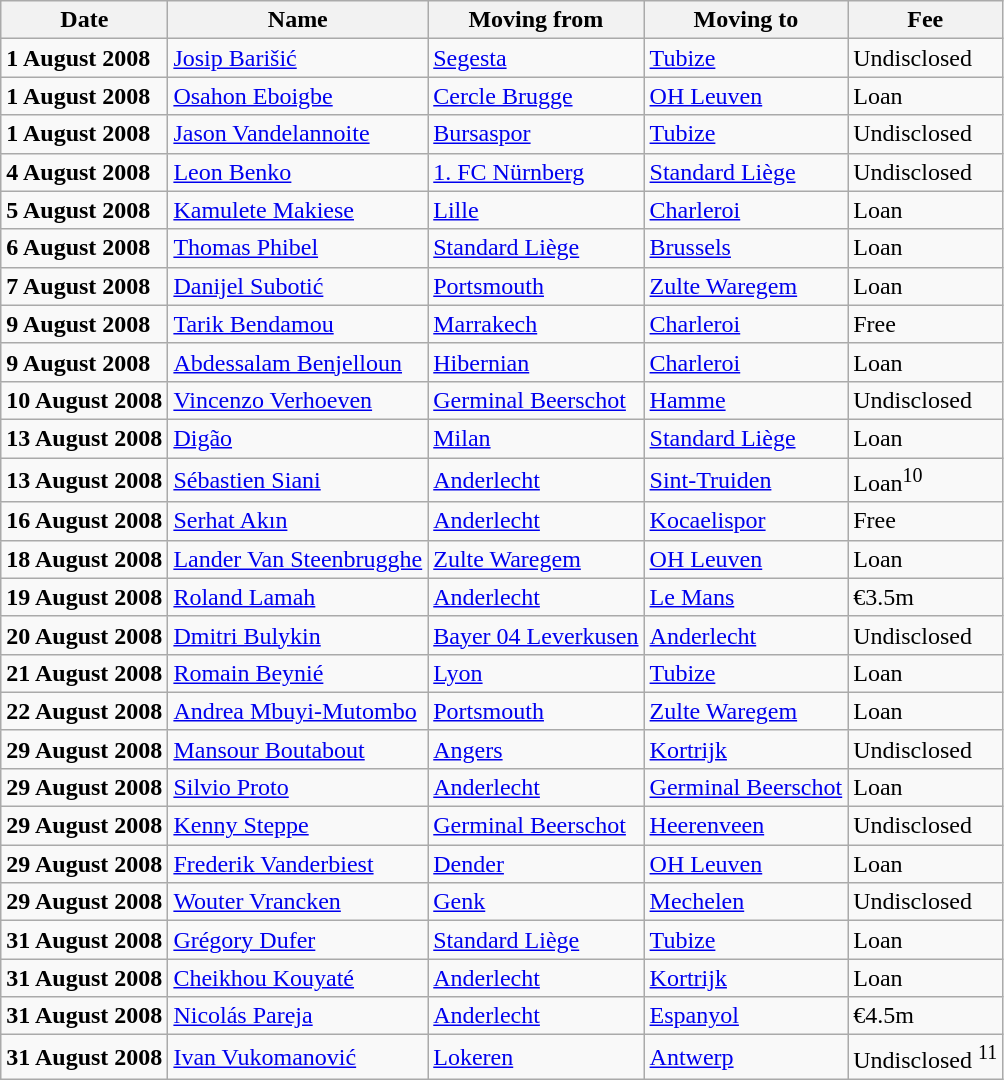<table class="wikitable sortable">
<tr>
<th>Date</th>
<th>Name</th>
<th>Moving from</th>
<th>Moving to</th>
<th>Fee</th>
</tr>
<tr>
<td><strong>1 August 2008</strong></td>
<td> <a href='#'>Josip Barišić</a></td>
<td> <a href='#'>Segesta</a></td>
<td><a href='#'>Tubize</a></td>
<td>Undisclosed </td>
</tr>
<tr>
<td><strong>1 August 2008</strong></td>
<td> <a href='#'>Osahon Eboigbe</a></td>
<td><a href='#'>Cercle Brugge</a></td>
<td><a href='#'>OH Leuven</a></td>
<td>Loan </td>
</tr>
<tr>
<td><strong>1 August 2008</strong></td>
<td><a href='#'>Jason Vandelannoite</a></td>
<td> <a href='#'>Bursaspor</a></td>
<td><a href='#'>Tubize</a></td>
<td>Undisclosed </td>
</tr>
<tr>
<td><strong>4 August 2008</strong></td>
<td> <a href='#'>Leon Benko</a></td>
<td> <a href='#'>1. FC Nürnberg</a></td>
<td><a href='#'>Standard Liège</a></td>
<td>Undisclosed </td>
</tr>
<tr>
<td><strong>5 August 2008</strong></td>
<td> <a href='#'>Kamulete Makiese</a></td>
<td> <a href='#'>Lille</a></td>
<td><a href='#'>Charleroi</a></td>
<td>Loan </td>
</tr>
<tr>
<td><strong>6 August 2008</strong></td>
<td> <a href='#'>Thomas Phibel</a></td>
<td><a href='#'>Standard Liège</a></td>
<td><a href='#'>Brussels</a></td>
<td>Loan </td>
</tr>
<tr>
<td><strong>7 August 2008</strong></td>
<td> <a href='#'>Danijel Subotić</a></td>
<td> <a href='#'>Portsmouth</a></td>
<td><a href='#'>Zulte Waregem</a></td>
<td>Loan </td>
</tr>
<tr>
<td><strong>9 August 2008</strong></td>
<td> <a href='#'>Tarik Bendamou</a></td>
<td> <a href='#'>Marrakech</a></td>
<td><a href='#'>Charleroi</a></td>
<td>Free </td>
</tr>
<tr>
<td><strong>9 August 2008</strong></td>
<td> <a href='#'>Abdessalam Benjelloun</a></td>
<td> <a href='#'>Hibernian</a></td>
<td><a href='#'>Charleroi</a></td>
<td>Loan </td>
</tr>
<tr>
<td><strong>10 August 2008</strong></td>
<td><a href='#'>Vincenzo Verhoeven</a></td>
<td><a href='#'>Germinal Beerschot</a></td>
<td><a href='#'>Hamme</a></td>
<td>Undisclosed </td>
</tr>
<tr>
<td><strong>13 August 2008</strong></td>
<td> <a href='#'>Digão</a></td>
<td> <a href='#'>Milan</a></td>
<td><a href='#'>Standard Liège</a></td>
<td>Loan </td>
</tr>
<tr>
<td><strong>13 August 2008</strong></td>
<td> <a href='#'>Sébastien Siani</a></td>
<td><a href='#'>Anderlecht</a></td>
<td><a href='#'>Sint-Truiden</a></td>
<td>Loan<sup>10</sup> </td>
</tr>
<tr>
<td><strong>16 August 2008</strong></td>
<td> <a href='#'>Serhat Akın</a></td>
<td><a href='#'>Anderlecht</a></td>
<td> <a href='#'>Kocaelispor</a></td>
<td>Free </td>
</tr>
<tr>
<td><strong>18 August 2008</strong></td>
<td><a href='#'>Lander Van Steenbrugghe</a></td>
<td><a href='#'>Zulte Waregem</a></td>
<td><a href='#'>OH Leuven</a></td>
<td>Loan </td>
</tr>
<tr>
<td><strong>19 August 2008</strong></td>
<td><a href='#'>Roland Lamah</a></td>
<td><a href='#'>Anderlecht</a></td>
<td> <a href='#'>Le Mans</a></td>
<td>€3.5m </td>
</tr>
<tr>
<td><strong>20 August 2008</strong></td>
<td> <a href='#'>Dmitri Bulykin</a></td>
<td> <a href='#'>Bayer 04 Leverkusen</a></td>
<td><a href='#'>Anderlecht</a></td>
<td>Undisclosed </td>
</tr>
<tr>
<td><strong>21 August 2008</strong></td>
<td> <a href='#'>Romain Beynié</a></td>
<td> <a href='#'>Lyon</a></td>
<td><a href='#'>Tubize</a></td>
<td>Loan </td>
</tr>
<tr>
<td><strong>22 August 2008</strong></td>
<td><a href='#'>Andrea Mbuyi-Mutombo</a></td>
<td> <a href='#'>Portsmouth</a></td>
<td><a href='#'>Zulte Waregem</a></td>
<td>Loan </td>
</tr>
<tr>
<td><strong>29 August 2008</strong></td>
<td> <a href='#'>Mansour Boutabout</a></td>
<td> <a href='#'>Angers</a></td>
<td><a href='#'>Kortrijk</a></td>
<td>Undisclosed </td>
</tr>
<tr>
<td><strong>29 August 2008</strong></td>
<td><a href='#'>Silvio Proto</a></td>
<td><a href='#'>Anderlecht</a></td>
<td><a href='#'>Germinal Beerschot</a></td>
<td>Loan </td>
</tr>
<tr>
<td><strong>29 August 2008</strong></td>
<td><a href='#'>Kenny Steppe</a></td>
<td><a href='#'>Germinal Beerschot</a></td>
<td> <a href='#'>Heerenveen</a></td>
<td>Undisclosed </td>
</tr>
<tr>
<td><strong>29 August 2008</strong></td>
<td><a href='#'>Frederik Vanderbiest</a></td>
<td><a href='#'>Dender</a></td>
<td><a href='#'>OH Leuven</a></td>
<td>Loan </td>
</tr>
<tr>
<td><strong>29 August 2008</strong></td>
<td><a href='#'>Wouter Vrancken</a></td>
<td><a href='#'>Genk</a></td>
<td><a href='#'>Mechelen</a></td>
<td>Undisclosed </td>
</tr>
<tr>
<td><strong>31 August 2008</strong></td>
<td><a href='#'>Grégory Dufer</a></td>
<td><a href='#'>Standard Liège</a></td>
<td><a href='#'>Tubize</a></td>
<td>Loan </td>
</tr>
<tr>
<td><strong>31 August 2008</strong></td>
<td> <a href='#'>Cheikhou Kouyaté</a></td>
<td><a href='#'>Anderlecht</a></td>
<td><a href='#'>Kortrijk</a></td>
<td>Loan </td>
</tr>
<tr>
<td><strong>31 August 2008</strong></td>
<td> <a href='#'>Nicolás Pareja</a></td>
<td><a href='#'>Anderlecht</a></td>
<td> <a href='#'>Espanyol</a></td>
<td>€4.5m </td>
</tr>
<tr>
<td><strong>31 August 2008</strong></td>
<td> <a href='#'>Ivan Vukomanović</a></td>
<td><a href='#'>Lokeren</a></td>
<td><a href='#'>Antwerp</a></td>
<td>Undisclosed <sup>11</sup></td>
</tr>
</table>
